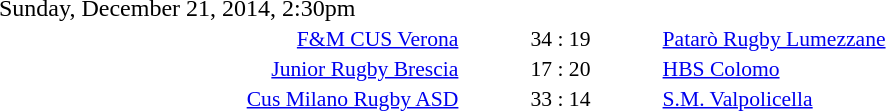<table style="width:70%;" cellspacing="1">
<tr>
<th width=35%></th>
<th width=15%></th>
<th></th>
</tr>
<tr>
<td>Sunday, December 21, 2014, 2:30pm</td>
</tr>
<tr style=font-size:90%>
<td align=right><a href='#'>F&M CUS Verona</a></td>
<td align=center>34 : 19</td>
<td><a href='#'>Patarò Rugby Lumezzane</a></td>
</tr>
<tr style=font-size:90%>
<td align=right><a href='#'>Junior Rugby Brescia</a></td>
<td align=center>17 : 20</td>
<td><a href='#'>HBS Colomo</a></td>
</tr>
<tr style=font-size:90%>
<td align=right><a href='#'>Cus Milano Rugby ASD</a></td>
<td align=center>33 : 14</td>
<td><a href='#'>S.M. Valpolicella</a></td>
</tr>
</table>
